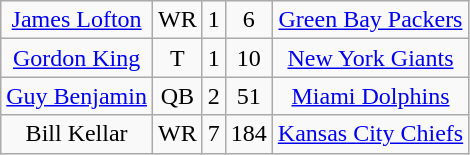<table class=wikitable style="text-align:center">
<tr>
<td><a href='#'>James Lofton</a></td>
<td>WR</td>
<td>1</td>
<td>6</td>
<td><a href='#'>Green Bay Packers</a></td>
</tr>
<tr>
<td><a href='#'>Gordon King</a></td>
<td>T</td>
<td>1</td>
<td>10</td>
<td><a href='#'>New York Giants</a></td>
</tr>
<tr>
<td><a href='#'>Guy Benjamin</a></td>
<td>QB</td>
<td>2</td>
<td>51</td>
<td><a href='#'>Miami Dolphins</a></td>
</tr>
<tr>
<td>Bill Kellar</td>
<td>WR</td>
<td>7</td>
<td>184</td>
<td><a href='#'>Kansas City Chiefs</a></td>
</tr>
</table>
